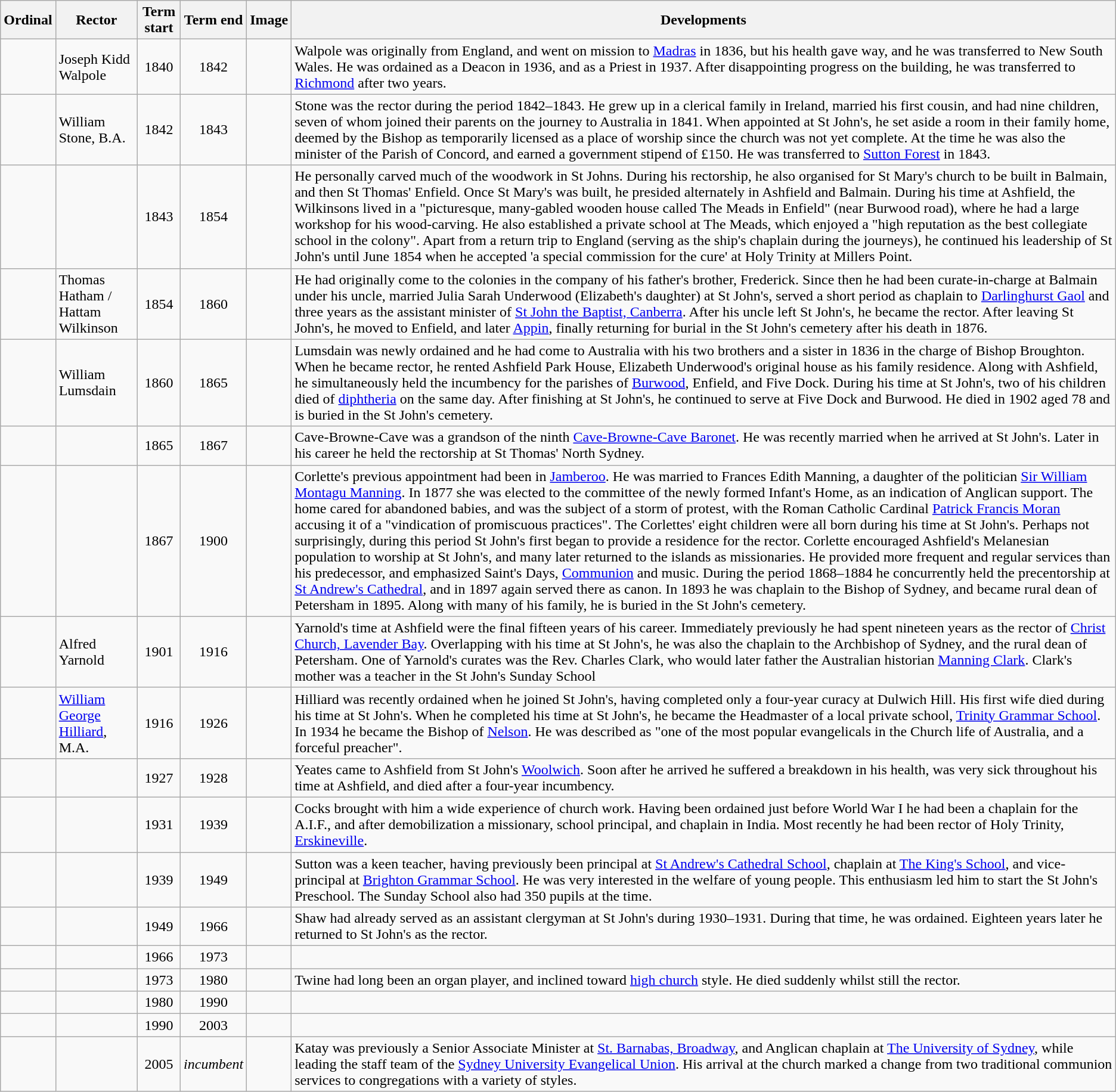<table class="wikitable sortable">
<tr>
<th>Ordinal</th>
<th>Rector</th>
<th>Term start</th>
<th>Term end</th>
<th>Image</th>
<th>Developments</th>
</tr>
<tr>
<td align=center></td>
<td>Joseph Kidd Walpole</td>
<td align=center>1840</td>
<td align=center>1842</td>
<td></td>
<td>Walpole was originally from England, and went on mission to <a href='#'>Madras</a> in 1836, but his health gave way, and he was transferred to New South Wales. He was ordained as a Deacon in 1936, and as a Priest in 1937. After disappointing progress on the building, he was transferred to <a href='#'>Richmond</a> after two years.</td>
</tr>
<tr>
<td align=center></td>
<td>William Stone, B.A.</td>
<td align=center>1842</td>
<td align=center>1843</td>
<td></td>
<td>Stone was the rector during the period 1842–1843.  He grew up in a clerical family in Ireland, married his first cousin, and had nine children, seven of whom joined their parents on the journey to Australia in 1841.  When appointed at St John's, he set aside a room in their family home, deemed by the Bishop as temporarily licensed as a place of worship since the church was not yet complete. At the time he was also the minister of the Parish of Concord, and earned a government stipend of £150. He was transferred to <a href='#'>Sutton Forest</a> in 1843.</td>
</tr>
<tr>
<td align=center></td>
<td></td>
<td align=center>1843</td>
<td align=center>1854</td>
<td></td>
<td>He personally carved much of the woodwork in St Johns.  During his rectorship, he also organised for St Mary's church to be built in Balmain, and then St Thomas' Enfield.  Once St Mary's was built, he presided alternately in Ashfield and Balmain.  During his time at Ashfield, the Wilkinsons lived in a "picturesque, many-gabled wooden house called The Meads in Enfield" (near Burwood road), where he had a large workshop for his wood-carving.  He also established a private school at The Meads, which enjoyed a "high reputation as the best collegiate school in the colony". Apart from a return trip to England (serving as the ship's chaplain during the journeys), he continued his leadership of St John's until June 1854 when he accepted 'a special commission for the cure' at Holy Trinity at Millers Point.</td>
</tr>
<tr>
<td align=center></td>
<td>Thomas Hatham / Hattam Wilkinson</td>
<td align=center>1854</td>
<td align=center>1860</td>
<td></td>
<td>He had originally come to the colonies in the company of his father's brother, Frederick.  Since then he had been curate-in-charge at Balmain under his uncle, married Julia Sarah Underwood (Elizabeth's daughter) at St John's, served a short period as chaplain to <a href='#'>Darlinghurst Gaol</a> and three years as the assistant minister of <a href='#'>St John the Baptist, Canberra</a>. After his uncle left St John's, he became the rector.  After leaving St John's, he moved to Enfield, and later <a href='#'>Appin</a>, finally returning for burial in the St John's cemetery after his death in 1876.</td>
</tr>
<tr>
<td align=center></td>
<td>William Lumsdain</td>
<td align=center>1860</td>
<td align=center>1865</td>
<td></td>
<td>Lumsdain was newly ordained and he had come to Australia with his two brothers and a sister in 1836 in the charge of Bishop Broughton. When he became rector, he rented Ashfield Park House, Elizabeth Underwood's original house as his family residence.  Along with Ashfield, he simultaneously held the incumbency for the parishes of <a href='#'>Burwood</a>, Enfield, and Five Dock. During his time at St John's, two of his children died of <a href='#'>diphtheria</a> on the same day. After finishing at St John's, he continued to serve at Five Dock and Burwood. He died in 1902 aged 78 and is buried in the St John's cemetery.</td>
</tr>
<tr>
<td align=center></td>
<td></td>
<td align=center>1865</td>
<td align=center>1867</td>
<td></td>
<td>Cave-Browne-Cave was a grandson of the ninth <a href='#'>Cave-Browne-Cave Baronet</a>. He was recently married when he arrived at St John's.  Later in his career he held the rectorship at St Thomas' North Sydney.</td>
</tr>
<tr>
<td align=center></td>
<td></td>
<td align=center>1867</td>
<td align=center>1900</td>
<td></td>
<td>Corlette's previous appointment had been in <a href='#'>Jamberoo</a>.  He was married to Frances Edith Manning, a daughter of the politician <a href='#'>Sir William Montagu Manning</a>. In 1877 she was elected to the committee of the newly formed Infant's Home, as an indication of Anglican support. The home cared for abandoned babies, and was the subject of a storm of protest, with the Roman Catholic Cardinal <a href='#'>Patrick Francis Moran</a> accusing it of a "vindication of promiscuous practices".  The Corlettes' eight children were all born during his time at St John's.  Perhaps not surprisingly, during this period St John's first began to provide a residence for the rector.  Corlette encouraged Ashfield's Melanesian population to worship at St John's, and many later returned to the islands as missionaries.  He provided more frequent and regular services than his predecessor, and emphasized Saint's Days, <a href='#'>Communion</a> and music.  During the period 1868–1884 he concurrently held the precentorship at <a href='#'>St Andrew's Cathedral</a>, and in 1897 again served there as canon. In 1893 he was chaplain to the Bishop of Sydney, and became rural dean of Petersham in 1895. Along with many of his family, he is buried in the St John's cemetery.</td>
</tr>
<tr>
<td align=center></td>
<td>Alfred Yarnold</td>
<td align=center>1901</td>
<td align=center>1916</td>
<td></td>
<td>Yarnold's time at Ashfield were the final fifteen years of his career. Immediately previously he had spent nineteen years as the rector of <a href='#'>Christ Church, Lavender Bay</a>. Overlapping with his time at St John's, he was also the chaplain to the Archbishop of Sydney, and the rural dean of Petersham. One of Yarnold's curates was the Rev. Charles Clark, who would later father the Australian historian <a href='#'>Manning Clark</a>. Clark's mother was a teacher in the St John's Sunday School</td>
</tr>
<tr>
<td align=center></td>
<td><a href='#'>William George Hilliard</a>, M.A.</td>
<td align=center>1916</td>
<td align=center>1926</td>
<td></td>
<td>Hilliard was recently ordained when he joined St John's, having completed only a four-year curacy at Dulwich Hill.  His first wife died during his time at St John's. When he completed his time at St John's, he became the Headmaster of a local private school, <a href='#'>Trinity Grammar School</a>.  In 1934 he became the Bishop of <a href='#'>Nelson</a>.  He was described as "one of the most popular evangelicals in the Church life of Australia, and a forceful preacher".</td>
</tr>
<tr>
<td align=center></td>
<td></td>
<td align=center>1927</td>
<td align=center>1928</td>
<td></td>
<td>Yeates came to Ashfield from St John's <a href='#'>Woolwich</a>.  Soon after he arrived he suffered a breakdown in his health, was very sick throughout his time at Ashfield, and died after a four-year incumbency.</td>
</tr>
<tr>
<td align=center></td>
<td></td>
<td align=center>1931</td>
<td align=center>1939</td>
<td></td>
<td>Cocks brought with him a wide experience of church work.  Having been ordained just before World War I he had been a chaplain for the A.I.F., and after demobilization a missionary, school principal, and chaplain in India.  Most recently he had been rector of Holy Trinity, <a href='#'>Erskineville</a>.</td>
</tr>
<tr>
<td align=center></td>
<td></td>
<td align=center>1939</td>
<td align=center>1949</td>
<td></td>
<td>Sutton was a keen teacher, having previously been principal at <a href='#'>St Andrew's Cathedral School</a>, chaplain at <a href='#'>The King's School</a>, and vice-principal at <a href='#'>Brighton Grammar School</a>. He was very interested in the welfare of young people. This enthusiasm led him to start the St John's Preschool.  The Sunday School also had 350 pupils at the time.</td>
</tr>
<tr>
<td align=center></td>
<td></td>
<td align=center>1949</td>
<td align=center>1966</td>
<td></td>
<td>Shaw had already served as an assistant clergyman at St John's during 1930–1931. During that time, he was ordained. Eighteen years later he returned to St John's as the rector.</td>
</tr>
<tr>
<td align=center></td>
<td></td>
<td align=center>1966</td>
<td align=center>1973</td>
<td></td>
<td></td>
</tr>
<tr>
<td align=center></td>
<td></td>
<td align=center>1973</td>
<td align=center>1980</td>
<td></td>
<td>Twine had long been an organ player, and inclined toward <a href='#'>high church</a> style. He died suddenly whilst still the rector.</td>
</tr>
<tr>
<td align=center></td>
<td></td>
<td align=center>1980</td>
<td align=center>1990</td>
<td></td>
<td></td>
</tr>
<tr>
<td align=center></td>
<td></td>
<td align=center>1990</td>
<td align=center>2003</td>
<td></td>
<td></td>
</tr>
<tr>
<td align=center></td>
<td></td>
<td align=center>2005</td>
<td align=center><em>incumbent</em></td>
<td></td>
<td>Katay was previously a Senior Associate Minister at <a href='#'>St. Barnabas, Broadway</a>, and Anglican chaplain at <a href='#'>The University of Sydney</a>, while leading the staff team of the <a href='#'>Sydney University Evangelical Union</a>. His arrival at the church marked a change from two traditional communion services to congregations with a variety of styles.</td>
</tr>
</table>
